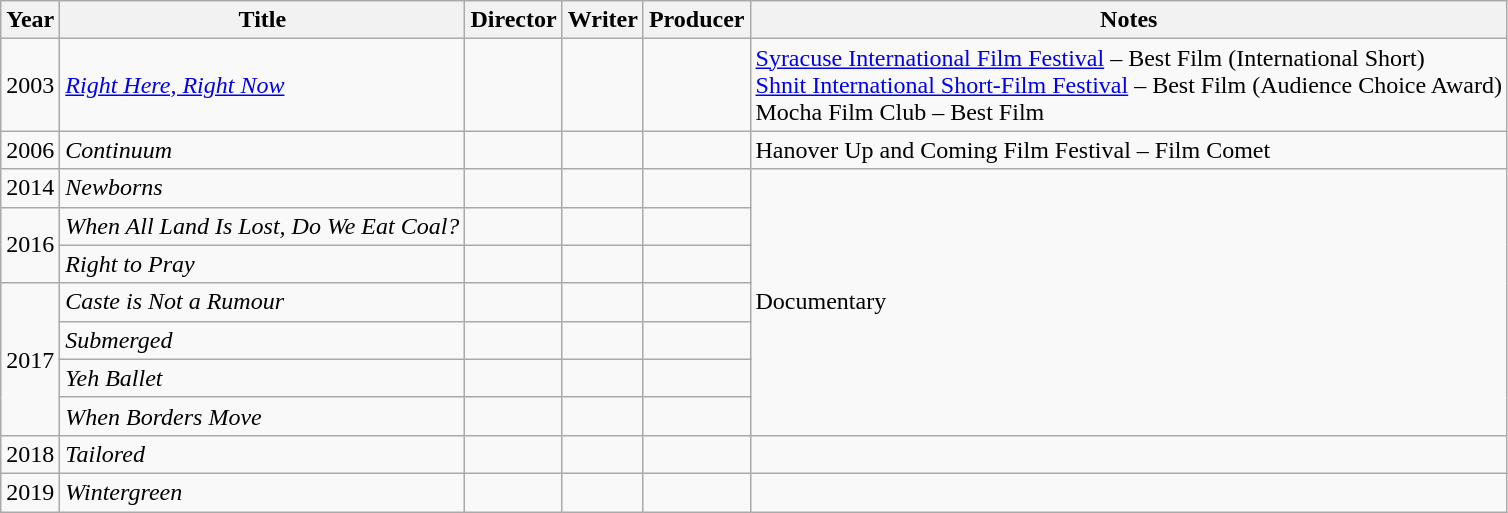<table class="wikitable">
<tr>
<th>Year</th>
<th>Title</th>
<th>Director</th>
<th>Writer</th>
<th>Producer</th>
<th>Notes</th>
</tr>
<tr>
<td>2003</td>
<td><em><a href='#'>Right Here, Right Now</a></em></td>
<td></td>
<td></td>
<td></td>
<td><a href='#'>Syracuse International Film Festival</a> – Best Film (International Short)<br><a href='#'>Shnit International Short-Film Festival</a> – Best Film (Audience Choice Award)<br>Mocha Film Club – Best Film</td>
</tr>
<tr>
<td>2006</td>
<td><em>Continuum</em></td>
<td></td>
<td></td>
<td></td>
<td>Hanover Up and Coming Film Festival – Film Comet</td>
</tr>
<tr>
<td>2014</td>
<td><em>Newborns</em></td>
<td></td>
<td></td>
<td></td>
<td rowspan=7>Documentary</td>
</tr>
<tr>
<td rowspan=2>2016</td>
<td><em>When All Land Is Lost, Do We Eat Coal?</em></td>
<td></td>
<td></td>
<td></td>
</tr>
<tr>
<td><em>Right to Pray</em></td>
<td></td>
<td></td>
<td></td>
</tr>
<tr>
<td rowspan=4>2017</td>
<td><em>Caste is Not a Rumour</em></td>
<td></td>
<td></td>
<td></td>
</tr>
<tr>
<td><em>Submerged</em></td>
<td></td>
<td></td>
<td></td>
</tr>
<tr>
<td><em>Yeh Ballet</em></td>
<td></td>
<td></td>
<td></td>
</tr>
<tr>
<td><em>When Borders Move</em></td>
<td></td>
<td></td>
<td></td>
</tr>
<tr>
<td>2018</td>
<td><em>Tailored</em></td>
<td></td>
<td></td>
<td></td>
<td></td>
</tr>
<tr>
<td>2019</td>
<td><em>Wintergreen</em></td>
<td></td>
<td></td>
<td></td>
<td></td>
</tr>
</table>
